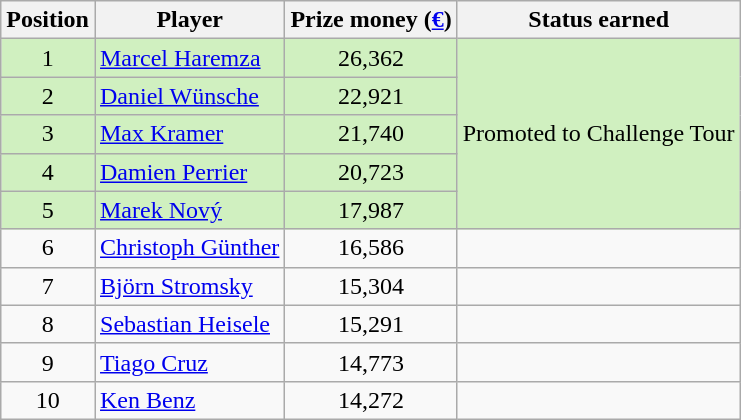<table class=wikitable>
<tr>
<th>Position</th>
<th>Player</th>
<th>Prize money (<a href='#'>€</a>)</th>
<th>Status earned</th>
</tr>
<tr style="background:#D0F0C0;">
<td align=center>1</td>
<td> <a href='#'>Marcel Haremza</a></td>
<td align=center>26,362</td>
<td rowspan=5>Promoted to Challenge Tour</td>
</tr>
<tr style="background:#D0F0C0;">
<td align=center>2</td>
<td> <a href='#'>Daniel Wünsche</a></td>
<td align=center>22,921</td>
</tr>
<tr style="background:#D0F0C0;">
<td align=center>3</td>
<td> <a href='#'>Max Kramer</a></td>
<td align=center>21,740</td>
</tr>
<tr style="background:#D0F0C0;">
<td align=center>4</td>
<td> <a href='#'>Damien Perrier</a></td>
<td align=center>20,723</td>
</tr>
<tr style="background:#D0F0C0;">
<td align=center>5</td>
<td> <a href='#'>Marek Nový</a></td>
<td align=center>17,987</td>
</tr>
<tr>
<td align=center>6</td>
<td> <a href='#'>Christoph Günther</a></td>
<td align=center>16,586</td>
<td></td>
</tr>
<tr>
<td align=center>7</td>
<td> <a href='#'>Björn Stromsky</a></td>
<td align=center>15,304</td>
<td></td>
</tr>
<tr>
<td align=center>8</td>
<td> <a href='#'>Sebastian Heisele</a></td>
<td align=center>15,291</td>
<td></td>
</tr>
<tr>
<td align=center>9</td>
<td> <a href='#'>Tiago Cruz</a></td>
<td align=center>14,773</td>
<td></td>
</tr>
<tr>
<td align=center>10</td>
<td> <a href='#'>Ken Benz</a></td>
<td align=center>14,272</td>
<td></td>
</tr>
</table>
